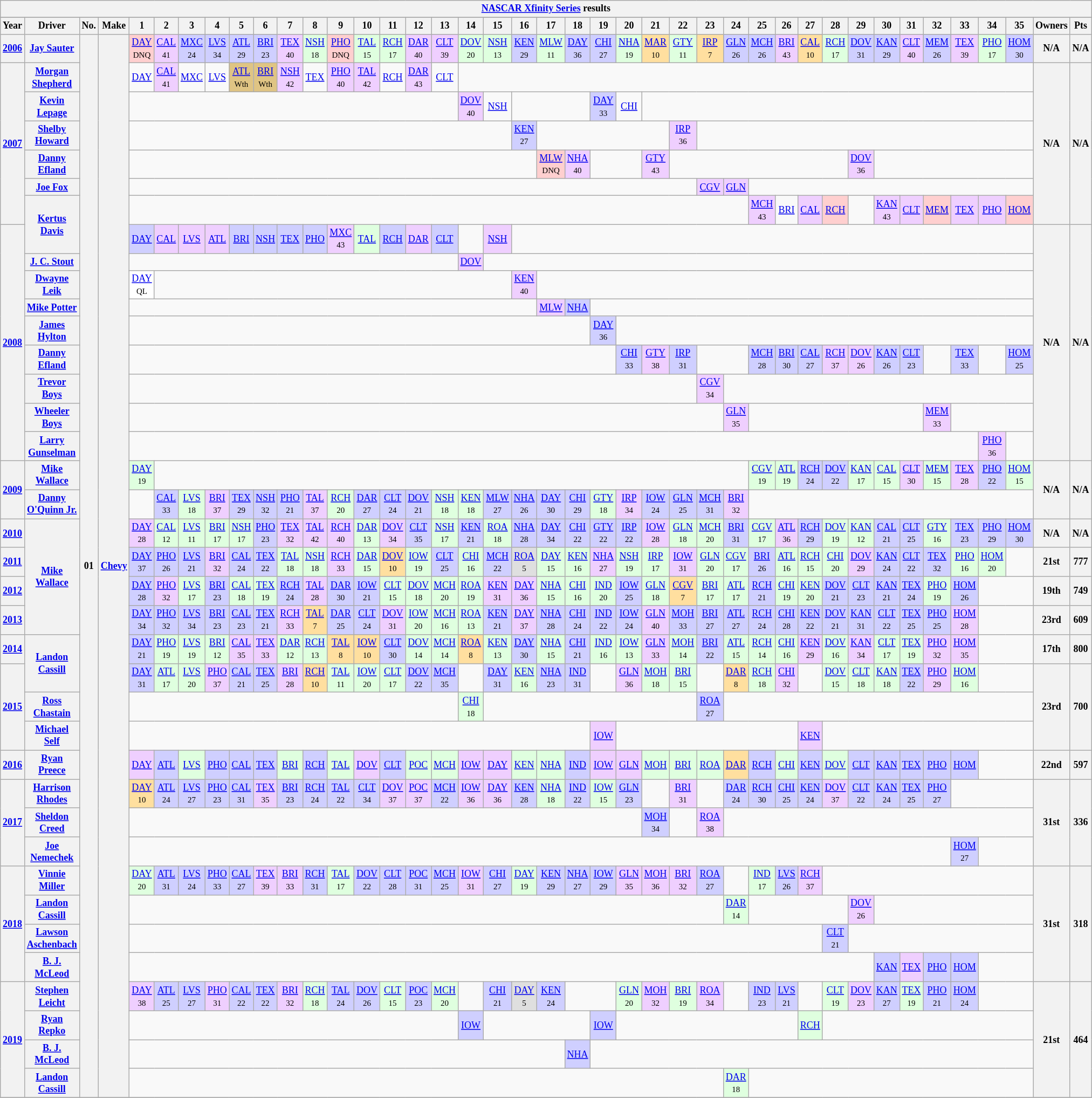<table class="wikitable" style="text-align:center; font-size:75%">
<tr>
<th colspan=45><a href='#'>NASCAR Xfinity Series</a> results</th>
</tr>
<tr>
</tr>
<tr>
<th>Year</th>
<th>Driver</th>
<th>No.</th>
<th>Make</th>
<th>1</th>
<th>2</th>
<th>3</th>
<th>4</th>
<th>5</th>
<th>6</th>
<th>7</th>
<th>8</th>
<th>9</th>
<th>10</th>
<th>11</th>
<th>12</th>
<th>13</th>
<th>14</th>
<th>15</th>
<th>16</th>
<th>17</th>
<th>18</th>
<th>19</th>
<th>20</th>
<th>21</th>
<th>22</th>
<th>23</th>
<th>24</th>
<th>25</th>
<th>26</th>
<th>27</th>
<th>28</th>
<th>29</th>
<th>30</th>
<th>31</th>
<th>32</th>
<th>33</th>
<th>34</th>
<th>35</th>
<th>Owners</th>
<th>Pts</th>
</tr>
<tr>
<th><a href='#'>2006</a></th>
<th><a href='#'>Jay Sauter</a></th>
<th rowspan=38>01</th>
<th rowspan="38"><a href='#'>Chevy</a></th>
<td style="background:#FFCFCF;"><a href='#'>DAY</a><br><small>DNQ</small></td>
<td style="background:#EFCFFF;"><a href='#'>CAL</a><br><small>41</small></td>
<td style="background:#CFCFFF;"><a href='#'>MXC</a><br><small>24</small></td>
<td style="background:#CFCFFF;"><a href='#'>LVS</a><br><small>34</small></td>
<td style="background:#CFCFFF;"><a href='#'>ATL</a><br><small>29</small></td>
<td style="background:#CFCFFF;"><a href='#'>BRI</a><br><small>23</small></td>
<td style="background:#EFCFFF;"><a href='#'>TEX</a><br><small>40</small></td>
<td style="background:#DFFFDF;"><a href='#'>NSH</a><br><small>18</small></td>
<td style="background:#FFCFCF;"><a href='#'>PHO</a><br><small>DNQ</small></td>
<td style="background:#DFFFDF;"><a href='#'>TAL</a><br><small>15</small></td>
<td style="background:#DFFFDF;"><a href='#'>RCH</a><br><small>17</small></td>
<td style="background:#EFCFFF;"><a href='#'>DAR</a><br><small>40</small></td>
<td style="background:#EFCFFF;"><a href='#'>CLT</a><br><small>39</small></td>
<td style="background:#DFFFDF;"><a href='#'>DOV</a><br><small>20</small></td>
<td style="background:#DFFFDF;"><a href='#'>NSH</a><br><small>13</small></td>
<td style="background:#CFCFFF;"><a href='#'>KEN</a><br><small>29</small></td>
<td style="background:#DFFFDF;"><a href='#'>MLW</a><br><small>11</small></td>
<td style="background:#CFCFFF;"><a href='#'>DAY</a><br><small>36</small></td>
<td style="background:#CFCFFF;"><a href='#'>CHI</a><br><small>27</small></td>
<td style="background:#DFFFDF;"><a href='#'>NHA</a><br><small>19</small></td>
<td style="background:#FFDF9F;"><a href='#'>MAR</a><br><small>10</small></td>
<td style="background:#DFFFDF;"><a href='#'>GTY</a><br><small>11</small></td>
<td style="background:#FFDF9F;"><a href='#'>IRP</a><br><small>7</small></td>
<td style="background:#CFCFFF;"><a href='#'>GLN</a><br><small>26</small></td>
<td style="background:#CFCFFF;"><a href='#'>MCH</a><br><small>26</small></td>
<td style="background:#EFCFFF;"><a href='#'>BRI</a><br><small>43</small></td>
<td style="background:#FFDF9F;"><a href='#'>CAL</a><br><small>10</small></td>
<td style="background:#DFFFDF;"><a href='#'>RCH</a><br><small>17</small></td>
<td style="background:#CFCFFF;"><a href='#'>DOV</a><br><small>31</small></td>
<td style="background:#CFCFFF;"><a href='#'>KAN</a><br><small>29</small></td>
<td style="background:#EFCFFF;"><a href='#'>CLT</a><br><small>40</small></td>
<td style="background:#CFCFFF;"><a href='#'>MEM</a><br><small>26</small></td>
<td style="background:#EFCFFF;"><a href='#'>TEX</a><br><small>39</small></td>
<td style="background:#DFFFDF;"><a href='#'>PHO</a><br><small>17</small></td>
<td style="background:#CFCFFF;"><a href='#'>HOM</a><br><small>30</small></td>
<th>N/A</th>
<th>N/A</th>
</tr>
<tr>
<th rowspan=6><a href='#'>2007</a></th>
<th><a href='#'>Morgan Shepherd</a></th>
<td><a href='#'>DAY</a></td>
<td style="background:#EFCFFF;"><a href='#'>CAL</a><br><small>41</small></td>
<td><a href='#'>MXC</a></td>
<td><a href='#'>LVS</a></td>
<td style="background:#DFC484;"><a href='#'>ATL</a><br><small>Wth</small></td>
<td style="background:#DFC484;"><a href='#'>BRI</a><br><small>Wth</small></td>
<td style="background:#EFCFFF;"><a href='#'>NSH</a><br><small>42</small></td>
<td><a href='#'>TEX</a></td>
<td style="background:#EFCFFF;"><a href='#'>PHO</a><br><small>40</small></td>
<td style="background:#EFCFFF;"><a href='#'>TAL</a><br><small>42</small></td>
<td><a href='#'>RCH</a></td>
<td style="background:#EFCFFF;"><a href='#'>DAR</a><br><small>43</small></td>
<td><a href='#'>CLT</a></td>
<td colspan=22></td>
<th rowspan=6>N/A</th>
<th rowspan=6>N/A</th>
</tr>
<tr>
<th><a href='#'>Kevin Lepage</a></th>
<td colspan=13></td>
<td style="background:#EFCFFF;"><a href='#'>DOV</a><br><small>40</small></td>
<td><a href='#'>NSH</a></td>
<td colspan=3></td>
<td style="background:#CFCFFF;"><a href='#'>DAY</a><br><small>33</small></td>
<td><a href='#'>CHI</a></td>
</tr>
<tr>
<th><a href='#'>Shelby Howard</a></th>
<td colspan=15></td>
<td style="background:#CFCFFF;"><a href='#'>KEN</a><br><small>27</small></td>
<td colspan=5></td>
<td style="background:#EFCFFF;"><a href='#'>IRP</a><br><small>36</small></td>
<td colspan=13></td>
</tr>
<tr>
<th><a href='#'>Danny Efland</a></th>
<td colspan=16></td>
<td style="background:#FFCFCF;"><a href='#'>MLW</a><br><small>DNQ</small></td>
<td style="background:#EFCFFF;"><a href='#'>NHA</a><br><small>40</small></td>
<td colspan=2></td>
<td style="background:#EFCFFF;"><a href='#'>GTY</a><br><small>43</small></td>
<td colspan=7></td>
<td style="background:#EFCFFF;"><a href='#'>DOV</a><br><small>36</small></td>
<td colspan=6></td>
</tr>
<tr>
<th><a href='#'>Joe Fox</a></th>
<td colspan=22></td>
<td style="background:#EFCFFF;"><a href='#'>CGV</a><br></td>
<td style="background:#EFCFFF;"><a href='#'>GLN</a><br></td>
<td colspan=11></td>
</tr>
<tr>
<th rowspan=2><a href='#'>Kertus Davis</a></th>
<td colspan=24></td>
<td style="background:#EFCFFF;"><a href='#'>MCH</a><br><small>43</small></td>
<td><a href='#'>BRI</a></td>
<td style="background:#EFCFFF;"><a href='#'>CAL</a><br></td>
<td style="background:#FFCFCF;"><a href='#'>RCH</a><br></td>
<td></td>
<td style="background:#EFCFFF;"><a href='#'>KAN</a><br><small>43</small></td>
<td style="background:#EFCFFF;"><a href='#'>CLT</a><br></td>
<td style="background:#FFCFCF;"><a href='#'>MEM</a><br></td>
<td style="background:#EFCFFF;"><a href='#'>TEX</a><br></td>
<td style="background:#EFCFFF;"><a href='#'>PHO</a><br></td>
<td style="background:#FFCFCF;"><a href='#'>HOM</a><br></td>
</tr>
<tr>
<th rowspan=9><a href='#'>2008</a></th>
<td style="background:#CFCFFF;"><a href='#'>DAY</a><br></td>
<td style="background:#EFCFFF;"><a href='#'>CAL</a><br></td>
<td style="background:#EFCFFF;"><a href='#'>LVS</a><br></td>
<td style="background:#EFCFFF;"><a href='#'>ATL</a><br></td>
<td style="background:#CFCFFF;"><a href='#'>BRI</a><br></td>
<td style="background:#CFCFFF;"><a href='#'>NSH</a><br></td>
<td style="background:#CFCFFF;"><a href='#'>TEX</a><br></td>
<td style="background:#CFCFFF;"><a href='#'>PHO</a><br></td>
<td style="background:#EFCFFF;"><a href='#'>MXC</a><br><small>43</small></td>
<td style="background:#DFFFDF;"><a href='#'>TAL</a><br></td>
<td style="background:#CFCFFF;"><a href='#'>RCH</a><br></td>
<td style="background:#EFCFFF;"><a href='#'>DAR</a><br></td>
<td style="background:#CFCFFF;"><a href='#'>CLT</a><br></td>
<td></td>
<td style="background:#EFCFFF;"><a href='#'>NSH</a><br></td>
<td colspan=20></td>
<th rowspan=9>N/A</th>
<th rowspan=9>N/A</th>
</tr>
<tr>
<th><a href='#'>J. C. Stout</a></th>
<td colspan=13></td>
<td style="background:#EFCFFF;"><a href='#'>DOV</a><br></td>
<td colspan=21></td>
</tr>
<tr>
<th><a href='#'>Dwayne Leik</a></th>
<td style="background:#FFFFFF;"><a href='#'>DAY</a><br><small>QL</small></td>
<td colspan=14></td>
<td style="background:#EFCFFF;"><a href='#'>KEN</a><br><small>40</small></td>
<td colspan=19></td>
</tr>
<tr>
<th><a href='#'>Mike Potter</a></th>
<td colspan=16></td>
<td style="background:#EFCFFF;"><a href='#'>MLW</a><br></td>
<td style="background:#CFCFFF;"><a href='#'>NHA</a><br></td>
<td colspan=18></td>
</tr>
<tr>
<th><a href='#'>James Hylton</a></th>
<td colspan=18></td>
<td style="background:#CFCFFF;"><a href='#'>DAY</a><br><small>36</small></td>
<td colspan=16></td>
</tr>
<tr>
<th><a href='#'>Danny Efland</a></th>
<td colspan=19></td>
<td style="background:#CFCFFF;"><a href='#'>CHI</a><br><small>33</small></td>
<td style="background:#EFCFFF;"><a href='#'>GTY</a><br><small>38</small></td>
<td style="background:#CFCFFF;"><a href='#'>IRP</a><br><small>31</small></td>
<td colspan=2></td>
<td style="background:#CFCFFF;"><a href='#'>MCH</a><br><small>28</small></td>
<td style="background:#CFCFFF;"><a href='#'>BRI</a><br><small>30</small></td>
<td style="background:#CFCFFF;"><a href='#'>CAL</a><br><small>27</small></td>
<td style="background:#EFCFFF;"><a href='#'>RCH</a><br><small>37</small></td>
<td style="background:#EFCFFF;"><a href='#'>DOV</a><br><small>26</small></td>
<td style="background:#CFCFFF;"><a href='#'>KAN</a><br><small>26</small></td>
<td style="background:#CFCFFF;"><a href='#'>CLT</a><br><small>23</small></td>
<td></td>
<td style="background:#CFCFFF;"><a href='#'>TEX</a><br><small>33</small></td>
<td></td>
<td style="background:#CFCFFF;"><a href='#'>HOM</a><br><small>25</small></td>
</tr>
<tr>
<th><a href='#'>Trevor Boys</a></th>
<td colspan=22></td>
<td style="background:#EFCFFF;"><a href='#'>CGV</a><br><small>34</small></td>
<td colspan=12></td>
</tr>
<tr>
<th><a href='#'>Wheeler Boys</a></th>
<td colspan=23></td>
<td style="background:#EFCFFF;"><a href='#'>GLN</a><br><small>35</small></td>
<td colspan=7></td>
<td style="background:#EFCFFF;"><a href='#'>MEM</a><br><small>33</small></td>
<td colspan=3></td>
</tr>
<tr>
<th><a href='#'>Larry Gunselman</a></th>
<td colspan=33></td>
<td style="background:#EFCFFF;"><a href='#'>PHO</a><br><small>36</small></td>
<td></td>
</tr>
<tr>
<th rowspan=2><a href='#'>2009</a></th>
<th><a href='#'>Mike Wallace</a></th>
<td style="background:#DFFFDF;"><a href='#'>DAY</a><br><small>19</small></td>
<td colspan=23></td>
<td style="background:#DFFFDF;"><a href='#'>CGV</a><br><small>19</small></td>
<td style="background:#DFFFDF;"><a href='#'>ATL</a><br><small>19</small></td>
<td style="background:#CFCFFF;"><a href='#'>RCH</a><br><small>24</small></td>
<td style="background:#CFCFFF;"><a href='#'>DOV</a><br><small>22</small></td>
<td style="background:#DFFFDF;"><a href='#'>KAN</a><br><small>17</small></td>
<td style="background:#DFFFDF;"><a href='#'>CAL</a><br><small>15</small></td>
<td style="background:#EFCFFF;"><a href='#'>CLT</a><br><small>30</small></td>
<td style="background:#DFFFDF;"><a href='#'>MEM</a><br><small>15</small></td>
<td style="background:#EFCFFF;"><a href='#'>TEX</a><br><small>28</small></td>
<td style="background:#CFCFFF;"><a href='#'>PHO</a><br><small>22</small></td>
<td style="background:#DFFFDF;"><a href='#'>HOM</a><br><small>15</small></td>
<th rowspan=2>N/A</th>
<th rowspan=2>N/A</th>
</tr>
<tr>
<th><a href='#'>Danny O'Quinn Jr.</a></th>
<td></td>
<td style="background:#CFCFFF;"><a href='#'>CAL</a><br><small>33</small></td>
<td style="background:#DFFFDF;"><a href='#'>LVS</a><br><small>18</small></td>
<td style="background:#EFCFFF;"><a href='#'>BRI</a><br><small>37</small></td>
<td style="background:#CFCFFF;"><a href='#'>TEX</a><br><small>29</small></td>
<td style="background:#CFCFFF;"><a href='#'>NSH</a><br><small>32</small></td>
<td style="background:#CFCFFF;"><a href='#'>PHO</a><br><small>21</small></td>
<td style="background:#EFCFFF;"><a href='#'>TAL</a><br><small>37</small></td>
<td style="background:#DFFFDF;"><a href='#'>RCH</a><br><small>20</small></td>
<td style="background:#CFCFFF;"><a href='#'>DAR</a><br><small>27</small></td>
<td style="background:#CFCFFF;"><a href='#'>CLT</a><br><small>24</small></td>
<td style="background:#CFCFFF;"><a href='#'>DOV</a><br><small>21</small></td>
<td style="background:#DFFFDF;"><a href='#'>NSH</a><br><small>18</small></td>
<td style="background:#DFFFDF;"><a href='#'>KEN</a><br><small>18</small></td>
<td style="background:#CFCFFF;"><a href='#'>MLW</a><br><small>27</small></td>
<td style="background:#CFCFFF;"><a href='#'>NHA</a><br><small>26</small></td>
<td style="background:#CFCFFF;"><a href='#'>DAY</a><br><small>30</small></td>
<td style="background:#CFCFFF;"><a href='#'>CHI</a><br><small>29</small></td>
<td style="background:#DFFFDF;"><a href='#'>GTY</a><br><small>18</small></td>
<td style="background:#EFCFFF;"><a href='#'>IRP</a><br><small>34</small></td>
<td style="background:#CFCFFF;"><a href='#'>IOW</a><br><small>24</small></td>
<td style="background:#CFCFFF;"><a href='#'>GLN</a><br><small>25</small></td>
<td style="background:#CFCFFF;"><a href='#'>MCH</a><br><small>31</small></td>
<td style="background:#EFCFFF;"><a href='#'>BRI</a><br><small>32</small></td>
<td colspan=11></td>
</tr>
<tr>
<th><a href='#'>2010</a></th>
<th rowspan=4><a href='#'>Mike Wallace</a></th>
<td style="background:#EFCFFF;"><a href='#'>DAY</a><br><small>28</small></td>
<td style="background:#DFFFDF;"><a href='#'>CAL</a><br><small>12</small></td>
<td style="background:#DFFFDF;"><a href='#'>LVS</a><br><small>11</small></td>
<td style="background:#DFFFDF;"><a href='#'>BRI</a><br><small>17</small></td>
<td style="background:#DFFFDF;"><a href='#'>NSH</a><br><small>17</small></td>
<td style="background:#CFCFFF;"><a href='#'>PHO</a><br><small>23</small></td>
<td style="background:#EFCFFF;"><a href='#'>TEX</a><br><small>32</small></td>
<td style="background:#EFCFFF;"><a href='#'>TAL</a><br><small>42</small></td>
<td style="background:#EFCFFF;"><a href='#'>RCH</a><br><small>40</small></td>
<td style="background:#DFFFDF;"><a href='#'>DAR</a><br><small>13</small></td>
<td style="background:#EFCFFF;"><a href='#'>DOV</a><br><small>34</small></td>
<td style="background:#CFCFFF;"><a href='#'>CLT</a><br><small>35</small></td>
<td style="background:#DFFFDF;"><a href='#'>NSH</a><br><small>17</small></td>
<td style="background:#CFCFFF;"><a href='#'>KEN</a><br><small>21</small></td>
<td style="background:#DFFFDF;"><a href='#'>ROA</a><br><small>18</small></td>
<td style="background:#CFCFFF;"><a href='#'>NHA</a><br><small>28</small></td>
<td style="background:#CFCFFF;"><a href='#'>DAY</a><br><small>34</small></td>
<td style="background:#CFCFFF;"><a href='#'>CHI</a><br><small>22</small></td>
<td style="background:#CFCFFF;"><a href='#'>GTY</a><br><small>22</small></td>
<td style="background:#CFCFFF;"><a href='#'>IRP</a><br><small>22</small></td>
<td style="background:#EFCFFF;"><a href='#'>IOW</a><br><small>28</small></td>
<td style="background:#DFFFDF;"><a href='#'>GLN</a><br><small>18</small></td>
<td style="background:#DFFFDF;"><a href='#'>MCH</a><br><small>20</small></td>
<td style="background:#CFCFFF;"><a href='#'>BRI</a><br><small>31</small></td>
<td style="background:#DFFFDF;"><a href='#'>CGV</a><br><small>17</small></td>
<td style="background:#EFCFFF;"><a href='#'>ATL</a><br><small>36</small></td>
<td style="background:#CFCFFF;"><a href='#'>RCH</a><br><small>29</small></td>
<td style="background:#DFFFDF;"><a href='#'>DOV</a><br><small>19</small></td>
<td style="background:#DFFFDF;"><a href='#'>KAN</a><br><small>12</small></td>
<td style="background:#CFCFFF;"><a href='#'>CAL</a><br><small>21</small></td>
<td style="background:#CFCFFF;"><a href='#'>CLT</a><br><small>25</small></td>
<td style="background:#DFFFDF;"><a href='#'>GTY</a><br><small>16</small></td>
<td style="background:#CFCFFF;"><a href='#'>TEX</a><br><small>23</small></td>
<td style="background:#CFCFFF;"><a href='#'>PHO</a><br><small>29</small></td>
<td style="background:#CFCFFF;"><a href='#'>HOM</a><br><small>30</small></td>
<th>N/A</th>
<th>N/A</th>
</tr>
<tr>
<th><a href='#'>2011</a></th>
<td style="background:#CFCFFF;"><a href='#'>DAY</a><br><small>37</small></td>
<td style="background:#CFCFFF;"><a href='#'>PHO</a><br><small>26</small></td>
<td style="background:#CFCFFF;"><a href='#'>LVS</a><br><small>21</small></td>
<td style="background:#EFCFFF;"><a href='#'>BRI</a><br><small>32</small></td>
<td style="background:#CFCFFF;"><a href='#'>CAL</a><br><small>24</small></td>
<td style="background:#CFCFFF;"><a href='#'>TEX</a><br><small>22</small></td>
<td style="background:#DFFFDF;"><a href='#'>TAL</a><br><small>18</small></td>
<td style="background:#DFFFDF;"><a href='#'>NSH</a><br><small>18</small></td>
<td style="background:#EFCFFF;"><a href='#'>RCH</a><br><small>33</small></td>
<td style="background:#DFFFDF;"><a href='#'>DAR</a><br><small>15</small></td>
<td style="background:#FFDF9F;"><a href='#'>DOV</a><br><small>10</small></td>
<td style="background:#DFFFDF;"><a href='#'>IOW</a><br><small>19</small></td>
<td style="background:#CFCFFF;"><a href='#'>CLT</a><br><small>25</small></td>
<td style="background:#DFFFDF;"><a href='#'>CHI</a><br><small>16</small></td>
<td style="background:#CFCFFF;"><a href='#'>MCH</a><br><small>22</small></td>
<td style="background:#DFDFDF;"><a href='#'>ROA</a><br><small>5</small></td>
<td style="background:#DFFFDF;"><a href='#'>DAY</a><br><small>15</small></td>
<td style="background:#DFFFDF;"><a href='#'>KEN</a><br><small>16</small></td>
<td style="background:#EFCFFF;"><a href='#'>NHA</a><br><small>27</small></td>
<td style="background:#DFFFDF;"><a href='#'>NSH</a><br><small>19</small></td>
<td style="background:#DFFFDF;"><a href='#'>IRP</a><br><small>17</small></td>
<td style="background:#EFCFFF;"><a href='#'>IOW</a><br><small>31</small></td>
<td style="background:#DFFFDF;"><a href='#'>GLN</a><br><small>20</small></td>
<td style="background:#DFFFDF;"><a href='#'>CGV</a><br><small>17</small></td>
<td style="background:#CFCFFF;"><a href='#'>BRI</a><br><small>26</small></td>
<td style="background:#DFFFDF;"><a href='#'>ATL</a><br><small>16</small></td>
<td style="background:#DFFFDF;"><a href='#'>RCH</a><br><small>15</small></td>
<td style="background:#DFFFDF;"><a href='#'>CHI</a><br><small>20</small></td>
<td style="background:#EFCFFF;"><a href='#'>DOV</a><br><small>29</small></td>
<td style="background:#CFCFFF;"><a href='#'>KAN</a><br><small>24</small></td>
<td style="background:#CFCFFF;"><a href='#'>CLT</a><br><small>22</small></td>
<td style="background:#CFCFFF;"><a href='#'>TEX</a><br><small>32</small></td>
<td style="background:#DFFFDF;"><a href='#'>PHO</a><br><small>16</small></td>
<td style="background:#DFFFDF;"><a href='#'>HOM</a><br><small>20</small></td>
<td></td>
<th>21st</th>
<th>777</th>
</tr>
<tr>
<th><a href='#'>2012</a></th>
<td style="background:#CFCFFF;"><a href='#'>DAY</a><br><small>28</small></td>
<td style="background:#EFCFFF;"><a href='#'>PHO</a><br><small>32</small></td>
<td style="background:#DFFFDF;"><a href='#'>LVS</a><br><small>17</small></td>
<td style="background:#CFCFFF;"><a href='#'>BRI</a><br><small>23</small></td>
<td style="background:#DFFFDF;"><a href='#'>CAL</a><br><small>18</small></td>
<td style="background:#DFFFDF;"><a href='#'>TEX</a><br><small>19</small></td>
<td style="background:#CFCFFF;"><a href='#'>RCH</a><br><small>24</small></td>
<td style="background:#EFCFFF;"><a href='#'>TAL</a><br><small>28</small></td>
<td style="background:#CFCFFF;"><a href='#'>DAR</a><br><small>30</small></td>
<td style="background:#CFCFFF;"><a href='#'>IOW</a><br><small>21</small></td>
<td style="background:#DFFFDF;"><a href='#'>CLT</a><br><small>15</small></td>
<td style="background:#DFFFDF;"><a href='#'>DOV</a><br><small>18</small></td>
<td style="background:#DFFFDF;"><a href='#'>MCH</a><br><small>20</small></td>
<td style="background:#DFFFDF;"><a href='#'>ROA</a><br><small>19</small></td>
<td style="background:#EFCFFF;"><a href='#'>KEN</a><br><small>31</small></td>
<td style="background:#EFCFFF;"><a href='#'>DAY</a><br><small>36</small></td>
<td style="background:#DFFFDF;"><a href='#'>NHA</a><br><small>15</small></td>
<td style="background:#DFFFDF;"><a href='#'>CHI</a><br><small>16</small></td>
<td style="background:#DFFFDF;"><a href='#'>IND</a><br><small>20</small></td>
<td style="background:#CFCFFF;"><a href='#'>IOW</a><br><small>25</small></td>
<td style="background:#DFFFDF;"><a href='#'>GLN</a><br><small>18</small></td>
<td style="background:#FFDF9F;"><a href='#'>CGV</a><br><small>7</small></td>
<td style="background:#DFFFDF;"><a href='#'>BRI</a><br><small>17</small></td>
<td style="background:#DFFFDF;"><a href='#'>ATL</a><br><small>17</small></td>
<td style="background:#CFCFFF;"><a href='#'>RCH</a><br><small>21</small></td>
<td style="background:#DFFFDF;"><a href='#'>CHI</a><br><small>19</small></td>
<td style="background:#DFFFDF;"><a href='#'>KEN</a><br><small>20</small></td>
<td style="background:#CFCFFF;"><a href='#'>DOV</a><br><small>21</small></td>
<td style="background:#CFCFFF;"><a href='#'>CLT</a><br><small>23</small></td>
<td style="background:#CFCFFF;"><a href='#'>KAN</a><br><small>21</small></td>
<td style="background:#CFCFFF;"><a href='#'>TEX</a><br><small>24</small></td>
<td style="background:#DFFFDF;"><a href='#'>PHO</a><br><small>19</small></td>
<td style="background:#CFCFFF;"><a href='#'>HOM</a><br><small>26</small></td>
<td colspan=2></td>
<th>19th</th>
<th>749</th>
</tr>
<tr>
<th><a href='#'>2013</a></th>
<td style="background:#CFCFFF;"><a href='#'>DAY</a><br><small>34</small></td>
<td style="background:#CFCFFF;"><a href='#'>PHO</a><br><small>32</small></td>
<td style="background:#CFCFFF;"><a href='#'>LVS</a><br><small>34</small></td>
<td style="background:#CFCFFF;"><a href='#'>BRI</a><br><small>23</small></td>
<td style="background:#CFCFFF;"><a href='#'>CAL</a><br><small>23</small></td>
<td style="background:#CFCFFF;"><a href='#'>TEX</a><br><small>21</small></td>
<td style="background:#EFCFFF;"><a href='#'>RCH</a><br><small>33</small></td>
<td style="background:#FFDF9F;"><a href='#'>TAL</a><br><small>7</small></td>
<td style="background:#CFCFFF;"><a href='#'>DAR</a><br><small>25</small></td>
<td style="background:#CFCFFF;"><a href='#'>CLT</a><br><small>24</small></td>
<td style="background:#EFCFFF;"><a href='#'>DOV</a><br><small>31</small></td>
<td style="background:#DFFFDF;"><a href='#'>IOW</a><br><small>20</small></td>
<td style="background:#DFFFDF;"><a href='#'>MCH</a><br><small>16</small></td>
<td style="background:#DFFFDF;"><a href='#'>ROA</a><br><small>13</small></td>
<td style="background:#CFCFFF;"><a href='#'>KEN</a><br><small>21</small></td>
<td style="background:#EFCFFF;"><a href='#'>DAY</a><br><small>37</small></td>
<td style="background:#CFCFFF;"><a href='#'>NHA</a><br><small>28</small></td>
<td style="background:#CFCFFF;"><a href='#'>CHI</a><br><small>24</small></td>
<td style="background:#CFCFFF;"><a href='#'>IND</a><br><small>22</small></td>
<td style="background:#CFCFFF;"><a href='#'>IOW</a><br><small>24</small></td>
<td style="background:#EFCFFF;"><a href='#'>GLN</a><br><small>40</small></td>
<td style="background:#CFCFFF;"><a href='#'>MOH</a><br><small>33</small></td>
<td style="background:#CFCFFF;"><a href='#'>BRI</a><br><small>27</small></td>
<td style="background:#CFCFFF;"><a href='#'>ATL</a><br><small>27</small></td>
<td style="background:#CFCFFF;"><a href='#'>RCH</a><br><small>24</small></td>
<td style="background:#CFCFFF;"><a href='#'>CHI</a><br><small>28</small></td>
<td style="background:#CFCFFF;"><a href='#'>KEN</a><br><small>22</small></td>
<td style="background:#CFCFFF;"><a href='#'>DOV</a><br><small>21</small></td>
<td style="background:#CFCFFF;"><a href='#'>KAN</a><br><small>31</small></td>
<td style="background:#CFCFFF;"><a href='#'>CLT</a><br><small>22</small></td>
<td style="background:#CFCFFF;"><a href='#'>TEX</a><br><small>25</small></td>
<td style="background:#CFCFFF;"><a href='#'>PHO</a><br><small>25</small></td>
<td style="background:#EFCFFF;"><a href='#'>HOM</a><br><small>28</small></td>
<td colspan=2></td>
<th>23rd</th>
<th>609</th>
</tr>
<tr>
<th><a href='#'>2014</a></th>
<th rowspan=2><a href='#'>Landon Cassill</a></th>
<td style="background:#CFCFFF;"><a href='#'>DAY</a><br><small>21</small></td>
<td style="background:#DFFFDF;"><a href='#'>PHO</a><br><small>19</small></td>
<td style="background:#DFFFDF;"><a href='#'>LVS</a><br><small>19</small></td>
<td style="background:#DFFFDF;"><a href='#'>BRI</a><br><small>12</small></td>
<td style="background:#EFCFFF;"><a href='#'>CAL</a><br><small>35</small></td>
<td style="background:#EFCFFF;"><a href='#'>TEX</a><br><small>33</small></td>
<td style="background:#DFFFDF;"><a href='#'>DAR</a><br><small>12</small></td>
<td style="background:#DFFFDF;"><a href='#'>RCH</a><br><small>13</small></td>
<td style="background:#FFDF9F;"><a href='#'>TAL</a><br><small>8</small></td>
<td style="background:#FFDF9F;"><a href='#'>IOW</a><br><small>10</small></td>
<td style="background:#CFCFFF;"><a href='#'>CLT</a><br><small>30</small></td>
<td style="background:#DFFFDF;"><a href='#'>DOV</a><br><small>14</small></td>
<td style="background:#DFFFDF;"><a href='#'>MCH</a><br><small>14</small></td>
<td style="background:#FFDF9F;"><a href='#'>ROA</a><br><small>8</small></td>
<td style="background:#DFFFDF;"><a href='#'>KEN</a><br><small>13</small></td>
<td style="background:#CFCFFF;"><a href='#'>DAY</a><br><small>30</small></td>
<td style="background:#DFFFDF;"><a href='#'>NHA</a><br><small>15</small></td>
<td style="background:#CFCFFF;"><a href='#'>CHI</a><br><small>21</small></td>
<td style="background:#DFFFDF;"><a href='#'>IND</a><br><small>16</small></td>
<td style="background:#DFFFDF;"><a href='#'>IOW</a><br><small>13</small></td>
<td style="background:#EFCFFF;"><a href='#'>GLN</a><br><small>33</small></td>
<td style="background:#DFFFDF;"><a href='#'>MOH</a><br><small>14</small></td>
<td style="background:#CFCFFF;"><a href='#'>BRI</a><br><small>22</small></td>
<td style="background:#DFFFDF;"><a href='#'>ATL</a><br><small>15</small></td>
<td style="background:#DFFFDF;"><a href='#'>RCH</a><br><small>14</small></td>
<td style="background:#DFFFDF;"><a href='#'>CHI</a><br><small>16</small></td>
<td style="background:#EFCFFF;"><a href='#'>KEN</a><br><small>29</small></td>
<td style="background:#DFFFDF;"><a href='#'>DOV</a><br><small>16</small></td>
<td style="background:#EFCFFF;"><a href='#'>KAN</a><br><small>34</small></td>
<td style="background:#DFFFDF;"><a href='#'>CLT</a><br><small>17</small></td>
<td style="background:#DFFFDF;"><a href='#'>TEX</a><br><small>19</small></td>
<td style="background:#EFCFFF;"><a href='#'>PHO</a><br><small>32</small></td>
<td style="background:#EFCFFF;"><a href='#'>HOM</a><br><small>35</small></td>
<td colspan=2></td>
<th>17th</th>
<th>800</th>
</tr>
<tr>
<th rowspan=3><a href='#'>2015</a></th>
<td style="background:#CFCFFF;"><a href='#'>DAY</a><br><small>31</small></td>
<td style="background:#DFFFDF;"><a href='#'>ATL</a><br><small>17</small></td>
<td style="background:#DFFFDF;"><a href='#'>LVS</a><br><small>20</small></td>
<td style="background:#EFCFFF;"><a href='#'>PHO</a><br><small>37</small></td>
<td style="background:#CFCFFF;"><a href='#'>CAL</a><br><small>21</small></td>
<td style="background:#CFCFFF;"><a href='#'>TEX</a><br><small>25</small></td>
<td style="background:#EFCFFF;"><a href='#'>BRI</a><br><small>28</small></td>
<td style="background:#FFDF9F;"><a href='#'>RCH</a><br><small>10</small></td>
<td style="background:#DFFFDF;"><a href='#'>TAL</a><br><small>11</small></td>
<td style="background:#DFFFDF;"><a href='#'>IOW</a><br><small>20</small></td>
<td style="background:#DFFFDF;"><a href='#'>CLT</a><br><small>17</small></td>
<td style="background:#CFCFFF;"><a href='#'>DOV</a><br><small>22</small></td>
<td style="background:#CFCFFF;"><a href='#'>MCH</a><br><small>35</small></td>
<td></td>
<td style="background:#CFCFFF;"><a href='#'>DAY</a><br><small>31</small></td>
<td style="background:#DFFFDF;"><a href='#'>KEN</a><br><small>16</small></td>
<td style="background:#CFCFFF;"><a href='#'>NHA</a><br><small>23</small></td>
<td style="background:#CFCFFF;"><a href='#'>IND</a><br><small>31</small></td>
<td></td>
<td style="background:#EFCFFF;"><a href='#'>GLN</a><br><small>36</small></td>
<td style="background:#DFFFDF;"><a href='#'>MOH</a><br><small>18</small></td>
<td style="background:#DFFFDF;"><a href='#'>BRI</a><br><small>15</small></td>
<td></td>
<td style="background:#FFDF9F;"><a href='#'>DAR</a><br><small>8</small></td>
<td style="background:#DFFFDF;"><a href='#'>RCH</a><br><small>18</small></td>
<td style="background:#EFCFFF;"><a href='#'>CHI</a><br><small>32</small></td>
<td></td>
<td style="background:#DFFFDF;"><a href='#'>DOV</a><br><small>15</small></td>
<td style="background:#DFFFDF;"><a href='#'>CLT</a><br><small>18</small></td>
<td style="background:#DFFFDF;"><a href='#'>KAN</a><br><small>18</small></td>
<td style="background:#CFCFFF;"><a href='#'>TEX</a><br><small>22</small></td>
<td style="background:#EFCFFF;"><a href='#'>PHO</a><br><small>29</small></td>
<td style="background:#DFFFDF;"><a href='#'>HOM</a><br><small>16</small></td>
<td colspan=2></td>
<th rowspan=3>23rd</th>
<th rowspan=3>700</th>
</tr>
<tr>
<th><a href='#'>Ross Chastain</a></th>
<td colspan=13></td>
<td style="background:#DFFFDF;"><a href='#'>CHI</a><br><small>18</small></td>
<td colspan=8></td>
<td style="background:#CFCFFF;"><a href='#'>ROA</a><br><small>27</small></td>
<td colspan=12></td>
</tr>
<tr>
<th><a href='#'>Michael Self</a></th>
<td colspan=18></td>
<td style="background:#EFCFFF;"><a href='#'>IOW</a><br></td>
<td colspan=7></td>
<td style="background:#EFCFFF;"><a href='#'>KEN</a><br></td>
<td colspan=8></td>
</tr>
<tr>
<th><a href='#'>2016</a></th>
<th><a href='#'>Ryan Preece</a></th>
<td style="background:#EFCFFF;"><a href='#'>DAY</a><br></td>
<td style="background:#CFCFFF;"><a href='#'>ATL</a><br></td>
<td style="background:#DFFFDF;"><a href='#'>LVS</a><br></td>
<td style="background:#CFCFFF;"><a href='#'>PHO</a><br></td>
<td style="background:#CFCFFF;"><a href='#'>CAL</a><br></td>
<td style="background:#CFCFFF;"><a href='#'>TEX</a><br></td>
<td style="background:#DFFFDF;"><a href='#'>BRI</a><br></td>
<td style="background:#CFCFFF;"><a href='#'>RCH</a><br></td>
<td style="background:#DFFFDF;"><a href='#'>TAL</a><br></td>
<td style="background:#EFCFFF;"><a href='#'>DOV</a><br></td>
<td style="background:#CFCFFF;"><a href='#'>CLT</a><br></td>
<td style="background:#DFFFDF;"><a href='#'>POC</a><br></td>
<td style="background:#DFFFDF;"><a href='#'>MCH</a><br></td>
<td style="background:#EFCFFF;"><a href='#'>IOW</a><br></td>
<td style="background:#EFCFFF;"><a href='#'>DAY</a><br></td>
<td style="background:#DFFFDF;"><a href='#'>KEN</a><br></td>
<td style="background:#DFFFDF;"><a href='#'>NHA</a><br></td>
<td style="background:#CFCFFF;"><a href='#'>IND</a><br></td>
<td style="background:#EFCFFF;"><a href='#'>IOW</a><br></td>
<td style="background:#EFCFFF;"><a href='#'>GLN</a><br></td>
<td style="background:#DFFFDF;"><a href='#'>MOH</a><br></td>
<td style="background:#DFFFDF;"><a href='#'>BRI</a><br></td>
<td style="background:#DFFFDF;"><a href='#'>ROA</a><br></td>
<td style="background:#FFDF9F;"><a href='#'>DAR</a><br></td>
<td style="background:#CFCFFF;"><a href='#'>RCH</a><br></td>
<td style="background:#DFFFDF;"><a href='#'>CHI</a><br></td>
<td style="background:#CFCFFF;"><a href='#'>KEN</a><br></td>
<td style="background:#DFFFDF;"><a href='#'>DOV</a><br></td>
<td style="background:#CFCFFF;"><a href='#'>CLT</a><br></td>
<td style="background:#CFCFFF;"><a href='#'>KAN</a><br></td>
<td style="background:#CFCFFF;"><a href='#'>TEX</a><br></td>
<td style="background:#CFCFFF;"><a href='#'>PHO</a><br></td>
<td style="background:#CFCFFF;"><a href='#'>HOM</a><br></td>
<td colspan=2></td>
<th>22nd</th>
<th>597</th>
</tr>
<tr>
<th rowspan=3><a href='#'>2017</a></th>
<th><a href='#'>Harrison Rhodes</a></th>
<td style="background:#FFDF9F;"><a href='#'>DAY</a><br><small>10</small></td>
<td style="background:#CFCFFF;"><a href='#'>ATL</a><br><small>24</small></td>
<td style="background:#CFCFFF;"><a href='#'>LVS</a><br><small>27</small></td>
<td style="background:#CFCFFF;"><a href='#'>PHO</a><br><small>23</small></td>
<td style="background:#CFCFFF;"><a href='#'>CAL</a><br><small>31</small></td>
<td style="background:#EFCFFF;"><a href='#'>TEX</a><br><small>35</small></td>
<td style="background:#CFCFFF;"><a href='#'>BRI</a><br><small>23</small></td>
<td style="background:#CFCFFF;"><a href='#'>RCH</a><br><small>24</small></td>
<td style="background:#CFCFFF;"><a href='#'>TAL</a><br><small>22</small></td>
<td style="background:#CFCFFF;"><a href='#'>CLT</a><br><small>34</small></td>
<td style="background:#EFCFFF;"><a href='#'>DOV</a><br><small>37</small></td>
<td style="background:#EFCFFF;"><a href='#'>POC</a><br><small>37</small></td>
<td style="background:#CFCFFF;"><a href='#'>MCH</a><br><small>22</small></td>
<td style="background:#EFCFFF;"><a href='#'>IOW</a><br><small>36</small></td>
<td style="background:#EFCFFF;"><a href='#'>DAY</a><br><small>36</small></td>
<td style="background:#CFCFFF;"><a href='#'>KEN</a><br><small>28</small></td>
<td style="background:#DFFFDF;"><a href='#'>NHA</a><br><small>18</small></td>
<td style="background:#CFCFFF;"><a href='#'>IND</a><br><small>22</small></td>
<td style="background:#DFFFDF;"><a href='#'>IOW</a><br><small>15</small></td>
<td style="background:#CFCFFF;"><a href='#'>GLN</a><br><small>23</small></td>
<td></td>
<td style="background:#EFCFFF;"><a href='#'>BRI</a><br><small>31</small></td>
<td></td>
<td style="background:#CFCFFF;"><a href='#'>DAR</a><br><small>24</small></td>
<td style="background:#CFCFFF;"><a href='#'>RCH</a><br><small>30</small></td>
<td style="background:#CFCFFF;"><a href='#'>CHI</a><br><small>25</small></td>
<td style="background:#CFCFFF;"><a href='#'>KEN</a><br><small>24</small></td>
<td style="background:#EFCFFF;"><a href='#'>DOV</a><br><small>37</small></td>
<td style="background:#CFCFFF;"><a href='#'>CLT</a><br><small>22</small></td>
<td style="background:#CFCFFF;"><a href='#'>KAN</a><br><small>24</small></td>
<td style="background:#CFCFFF;"><a href='#'>TEX</a><br><small>25</small></td>
<td style="background:#CFCFFF;"><a href='#'>PHO</a><br><small>27</small></td>
<td colspan=3></td>
<th rowspan=3>31st</th>
<th rowspan=3>336</th>
</tr>
<tr>
<th><a href='#'>Sheldon Creed</a></th>
<td colspan=20></td>
<td style="background:#CFCFFF;"><a href='#'>MOH</a><br><small>34</small></td>
<td></td>
<td style="background:#EFCFFF;"><a href='#'>ROA</a><br><small>38</small></td>
<td colspan=12></td>
</tr>
<tr>
<th><a href='#'>Joe Nemechek</a></th>
<td colspan=32></td>
<td style="background:#CFCFFF;"><a href='#'>HOM</a><br><small>27</small></td>
<td colspan=2></td>
</tr>
<tr>
<th rowspan=4><a href='#'>2018</a></th>
<th><a href='#'>Vinnie Miller</a></th>
<td style="background:#DFFFDF;"><a href='#'>DAY</a><br><small>20</small></td>
<td style="background:#CFCFFF;"><a href='#'>ATL</a><br><small>31</small></td>
<td style="background:#CFCFFF;"><a href='#'>LVS</a><br><small>24</small></td>
<td style="background:#CFCFFF;"><a href='#'>PHO</a><br><small>33</small></td>
<td style="background:#CFCFFF;"><a href='#'>CAL</a><br><small>27</small></td>
<td style="background:#EFCFFF;"><a href='#'>TEX</a><br><small>39</small></td>
<td style="background:#EFCFFF;"><a href='#'>BRI</a><br><small>33</small></td>
<td style="background:#CFCFFF;"><a href='#'>RCH</a><br><small>31</small></td>
<td style="background:#DFFFDF;"><a href='#'>TAL</a><br><small>17</small></td>
<td style="background:#CFCFFF;"><a href='#'>DOV</a><br><small>22</small></td>
<td style="background:#CFCFFF;"><a href='#'>CLT</a><br><small>28</small></td>
<td style="background:#CFCFFF;"><a href='#'>POC</a><br><small>31</small></td>
<td style="background:#CFCFFF;"><a href='#'>MCH</a><br><small>25</small></td>
<td style="background:#EFCFFF;"><a href='#'>IOW</a><br><small>31</small></td>
<td style="background:#CFCFFF;"><a href='#'>CHI</a><br><small>27</small></td>
<td style="background:#DFFFDF;"><a href='#'>DAY</a><br><small>19</small></td>
<td style="background:#CFCFFF;"><a href='#'>KEN</a><br><small>29</small></td>
<td style="background:#CFCFFF;"><a href='#'>NHA</a><br><small>27</small></td>
<td style="background:#CFCFFF;"><a href='#'>IOW</a><br><small>29</small></td>
<td style="background:#EFCFFF;"><a href='#'>GLN</a><br><small>35</small></td>
<td style="background:#EFCFFF;"><a href='#'>MOH</a><br><small>36</small></td>
<td style="background:#EFCFFF;"><a href='#'>BRI</a><br><small>32</small></td>
<td style="background:#CFCFFF;"><a href='#'>ROA</a><br><small>27</small></td>
<td></td>
<td style="background:#DFFFDF;"><a href='#'>IND</a><br><small>17</small></td>
<td style="background:#CFCFFF;"><a href='#'>LVS</a><br><small>26</small></td>
<td style="background:#EFCFFF;"><a href='#'>RCH</a><br><small>37</small></td>
<td colspan=8></td>
<th rowspan=4>31st</th>
<th rowspan=4>318</th>
</tr>
<tr>
<th><a href='#'>Landon Cassill</a></th>
<td colspan=23></td>
<td style="background:#DFFFDF;"><a href='#'>DAR</a><br><small>14</small></td>
<td colspan=4></td>
<td style="background:#EFCFFF;"><a href='#'>DOV</a><br><small>26</small></td>
<td colspan=6></td>
</tr>
<tr>
<th><a href='#'>Lawson Aschenbach</a></th>
<td colspan=27></td>
<td style="background:#CFCFFF;"><a href='#'>CLT</a><br><small>21</small></td>
<td colspan=7></td>
</tr>
<tr>
<th><a href='#'>B. J. McLeod</a></th>
<td colspan=29></td>
<td style="background:#CFCFFF;"><a href='#'>KAN</a><br></td>
<td style="background:#EFCFFF;"><a href='#'>TEX</a><br></td>
<td style="background:#CFCFFF;"><a href='#'>PHO</a><br></td>
<td style="background:#CFCFFF;"><a href='#'>HOM</a><br></td>
<td colspan=2></td>
</tr>
<tr>
<th rowspan=4><a href='#'>2019</a></th>
<th><a href='#'>Stephen Leicht</a></th>
<td style="background:#EFCFFF;"><a href='#'>DAY</a><br><small>38</small></td>
<td style="background:#CFCFFF;"><a href='#'>ATL</a><br><small>25</small></td>
<td style="background:#CFCFFF;"><a href='#'>LVS</a><br><small>27</small></td>
<td style="background:#EFCFFF;"><a href='#'>PHO</a><br><small>31</small></td>
<td style="background:#CFCFFF;"><a href='#'>CAL</a><br><small>22</small></td>
<td style="background:#CFCFFF;"><a href='#'>TEX</a><br><small>22</small></td>
<td style="background:#EFCFFF;"><a href='#'>BRI</a><br><small>32</small></td>
<td style="background:#DFFFDF;"><a href='#'>RCH</a><br><small>18</small></td>
<td style="background:#CFCFFF;"><a href='#'>TAL</a><br><small>24</small></td>
<td style="background:#CFCFFF;"><a href='#'>DOV</a><br><small>26</small></td>
<td style="background:#DFFFDF;"><a href='#'>CLT</a><br><small>15</small></td>
<td style="background:#CFCFFF;"><a href='#'>POC</a><br><small>23</small></td>
<td style="background:#DFFFDF;"><a href='#'>MCH</a><br><small>20</small></td>
<td></td>
<td style="background:#CFCFFF;"><a href='#'>CHI</a><br><small>21</small></td>
<td style="background:#DFDFDF;"><a href='#'>DAY</a><br><small>5</small></td>
<td style="background:#CFCFFF;"><a href='#'>KEN</a><br><small>24</small></td>
<td colspan=2></td>
<td style="background:#DFFFDF;"><a href='#'>GLN</a><br><small>20</small></td>
<td style="background:#EFCFFF;"><a href='#'>MOH</a><br><small>32</small></td>
<td style="background:#DFFFDF;"><a href='#'>BRI</a><br><small>19</small></td>
<td style="background:#EFCFFF;"><a href='#'>ROA</a><br><small>34</small></td>
<td></td>
<td style="background:#CFCFFF;"><a href='#'>IND</a><br><small>23</small></td>
<td style="background:#CFCFFF;"><a href='#'>LVS</a><br><small>21</small></td>
<td></td>
<td style="background:#DFFFDF;"><a href='#'>CLT</a><br><small>19</small></td>
<td style="background:#EFCFFF;"><a href='#'>DOV</a><br><small>23</small></td>
<td style="background:#CFCFFF;"><a href='#'>KAN</a><br><small>27</small></td>
<td style="background:#DFFFDF;"><a href='#'>TEX</a><br><small>19</small></td>
<td style="background:#CFCFFF;"><a href='#'>PHO</a><br><small>21</small></td>
<td style="background:#CFCFFF;"><a href='#'>HOM</a><br><small>24</small></td>
<td colspan=2></td>
<th rowspan=4>21st</th>
<th rowspan=4>464</th>
</tr>
<tr>
<th><a href='#'>Ryan Repko</a></th>
<td colspan=13></td>
<td style="background:#CFCFFF;"><a href='#'>IOW</a><br></td>
<td colspan=4></td>
<td style="background:#CFCFFF;"><a href='#'>IOW</a><br></td>
<td colspan=7></td>
<td style="background:#DFFFDF;"><a href='#'>RCH</a><br></td>
<td colspan=8></td>
</tr>
<tr>
<th><a href='#'>B. J. McLeod</a></th>
<td colspan=17></td>
<td style="background:#CFCFFF;"><a href='#'>NHA</a><br></td>
<td colspan=17></td>
</tr>
<tr>
<th><a href='#'>Landon Cassill</a></th>
<td colspan=23></td>
<td style="background:#DFFFDF;"><a href='#'>DAR</a><br><small>18</small></td>
<td colspan=11></td>
</tr>
<tr>
</tr>
</table>
